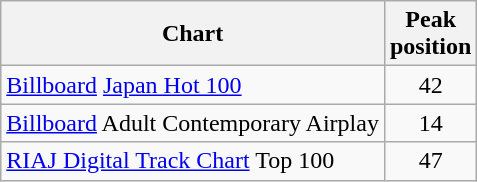<table class="wikitable">
<tr>
<th>Chart</th>
<th>Peak<br>position</th>
</tr>
<tr>
<td><a href='#'>Billboard</a> <a href='#'>Japan Hot 100</a></td>
<td align="center">42</td>
</tr>
<tr>
<td><a href='#'>Billboard</a> Adult Contemporary Airplay</td>
<td align="center">14</td>
</tr>
<tr>
<td><a href='#'>RIAJ Digital Track Chart</a> Top 100 </td>
<td align="center">47</td>
</tr>
</table>
